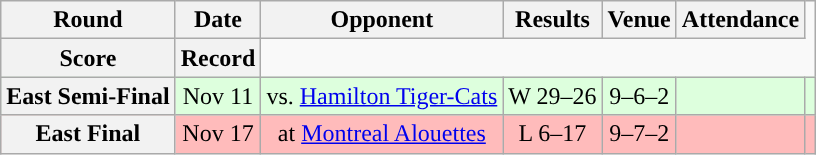<table class="wikitable" style="text-align:center">
<tr>
<th>Round</th>
<th>Date</th>
<th>Opponent</th>
<th>Results</th>
<th>Venue</th>
<th>Attendance</th>
</tr>
<tr>
<th>Score</th>
<th>Record</th>
</tr>
<tr style="background:#ddffdd">
<th>East Semi-Final</th>
<td>Nov 11</td>
<td>vs. <a href='#'>Hamilton Tiger-Cats</a></td>
<td>W 29–26</td>
<td>9–6–2</td>
<td></td>
<td></td>
</tr>
<tr style="background:#ffbbbb">
<th>East Final</th>
<td>Nov 17</td>
<td>at <a href='#'>Montreal Alouettes</a></td>
<td>L 6–17</td>
<td>9–7–2</td>
<td></td>
<td></td>
</tr>
</table>
